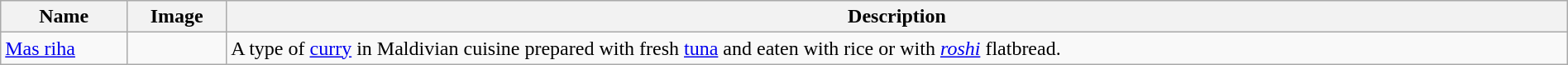<table class="wikitable sortable" width="100%">
<tr>
<th>Name</th>
<th class="unsortable">Image</th>
<th>Description</th>
</tr>
<tr>
<td><a href='#'>Mas riha</a></td>
<td></td>
<td>A type of <a href='#'>curry</a> in Maldivian cuisine prepared with fresh <a href='#'>tuna</a> and eaten with rice or with <a href='#'><em>roshi</em></a> flatbread.</td>
</tr>
</table>
